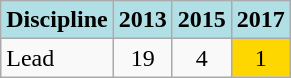<table class="wikitable" style="text-align: center">
<tr>
<th style="background: #b0e0e6">Discipline</th>
<th style="background: #b0e0e6">2013</th>
<th style="background: #b0e0e6">2015</th>
<th style="background: #b0e0e6">2017</th>
</tr>
<tr>
<td align="left">Lead</td>
<td>19</td>
<td>4</td>
<td style="background: gold">1</td>
</tr>
</table>
